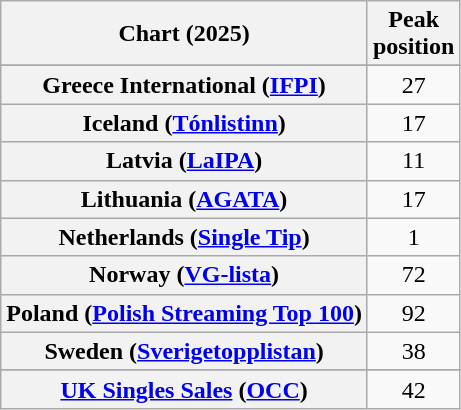<table class="wikitable sortable plainrowheaders" style="text-align:center">
<tr>
<th scope="col">Chart (2025)</th>
<th scope="col">Peak<br>position</th>
</tr>
<tr>
</tr>
<tr>
</tr>
<tr>
<th scope="row">Greece International (<a href='#'>IFPI</a>)</th>
<td>27</td>
</tr>
<tr>
<th scope="row">Iceland (<a href='#'>Tónlistinn</a>)</th>
<td>17</td>
</tr>
<tr>
<th scope="row">Latvia (<a href='#'>LaIPA</a>)</th>
<td>11</td>
</tr>
<tr>
<th scope="row">Lithuania (<a href='#'>AGATA</a>)</th>
<td>17</td>
</tr>
<tr>
<th scope="row">Netherlands (<a href='#'>Single Tip</a>)</th>
<td>1</td>
</tr>
<tr>
<th scope="row">Norway (<a href='#'>VG-lista</a>)</th>
<td>72</td>
</tr>
<tr>
<th scope="row">Poland (<a href='#'>Polish Streaming Top 100</a>)</th>
<td>92</td>
</tr>
<tr>
<th scope="row">Sweden (<a href='#'>Sverigetopplistan</a>)</th>
<td>38</td>
</tr>
<tr>
</tr>
<tr>
</tr>
<tr>
<th scope="row"><a href='#'>UK Singles Sales</a> (<a href='#'>OCC</a>)</th>
<td>42</td>
</tr>
</table>
